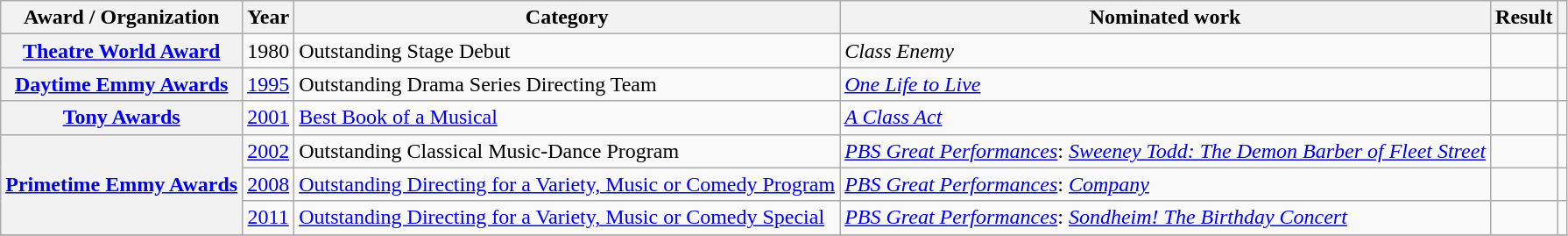<table class="wikitable sortable plainrowheaders">
<tr>
<th scope="col">Award / Organization</th>
<th scope="col">Year</th>
<th scope="col">Category</th>
<th scope="col">Nominated work</th>
<th scope="col">Result</th>
<th scope="col" class="unsortable"></th>
</tr>
<tr>
<th scope="row" rowspan="1"><a href='#'>Theatre World Award</a></th>
<td style="text-align:center;">1980</td>
<td rowspan=1>Outstanding Stage Debut</td>
<td><em>Class Enemy</em></td>
<td></td>
<td style="text-align:center;"></td>
</tr>
<tr>
<th scope="row" rowspan="1"><a href='#'>Daytime Emmy Awards</a></th>
<td style="text-align:center;"><a href='#'>1995</a></td>
<td rowspan=1>Outstanding Drama Series Directing Team</td>
<td><em><a href='#'>One Life to Live</a></em></td>
<td></td>
<td></td>
</tr>
<tr>
<th scope="row" rowspan="1"><a href='#'>Tony Awards</a></th>
<td style="text-align:center;"><a href='#'>2001</a></td>
<td rowspan=1><a href='#'>Best Book of a Musical</a></td>
<td><em><a href='#'>A Class Act</a></em></td>
<td></td>
<td></td>
</tr>
<tr>
<th scope="row" rowspan="3"><a href='#'>Primetime Emmy Awards</a></th>
<td style="text-align:center;"><a href='#'>2002</a></td>
<td rowspan=1>Outstanding Classical Music-Dance Program</td>
<td><em><a href='#'>PBS Great Performances</a></em>: <em><a href='#'>Sweeney Todd: The Demon Barber of Fleet Street</a></em></td>
<td></td>
<td></td>
</tr>
<tr>
<td style="text-align:center;"><a href='#'>2008</a></td>
<td rowspan="1"><a href='#'>Outstanding Directing for a Variety, Music or Comedy Program</a></td>
<td><em><a href='#'>PBS Great Performances</a></em>: <em><a href='#'>Company</a></em></td>
<td></td>
<td></td>
</tr>
<tr>
<td style="text-align:center;"><a href='#'>2011</a></td>
<td rowspan="1"><a href='#'>Outstanding Directing for a Variety, Music or Comedy Special</a></td>
<td><em><a href='#'>PBS Great Performances</a></em>: <em><a href='#'>Sondheim! The Birthday Concert</a></em></td>
<td></td>
<td></td>
</tr>
<tr>
</tr>
</table>
